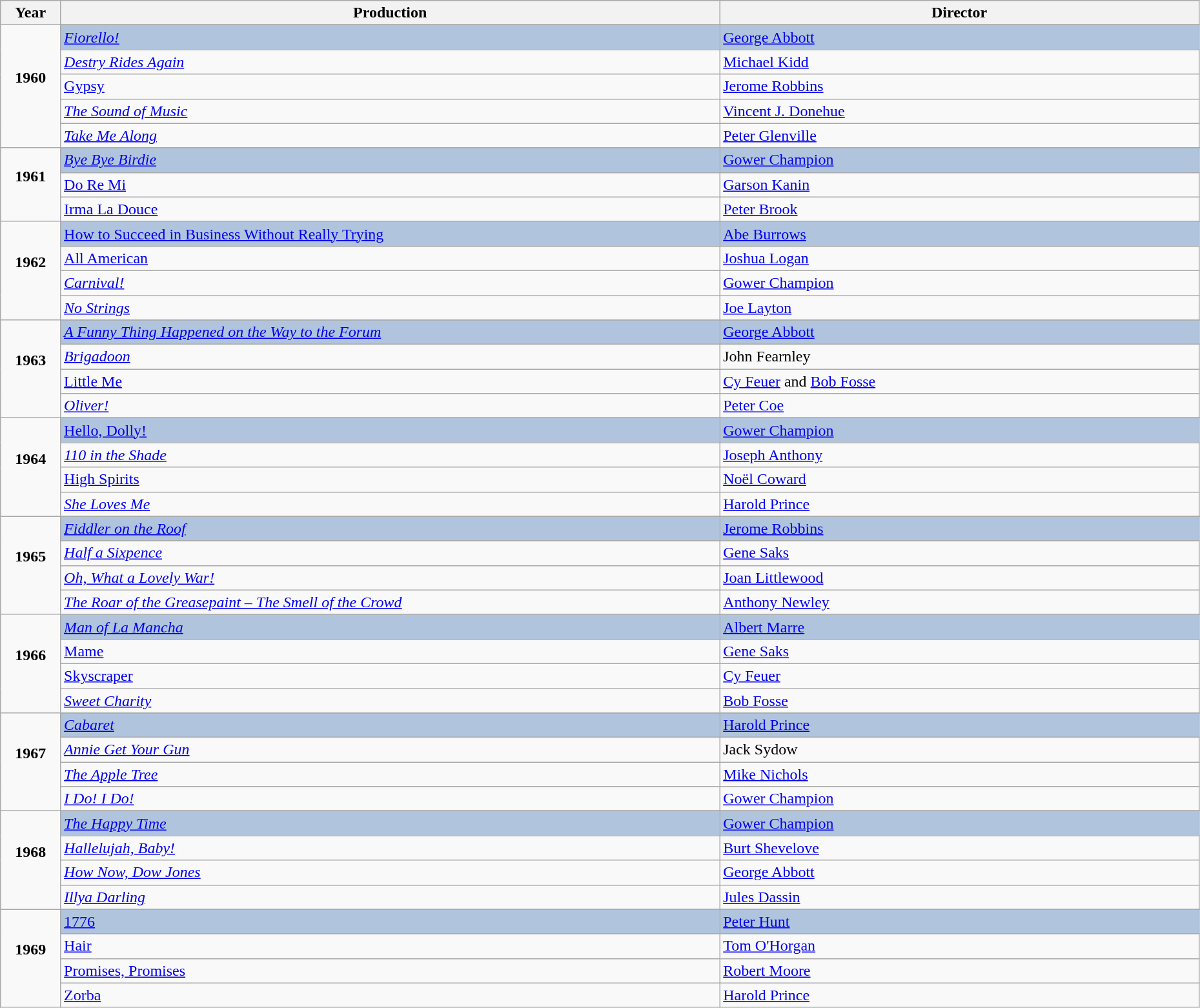<table class="wikitable" style="width:98%;">
<tr style="background:#bebebe;">
<th style="width:5%;">Year</th>
<th style="width:55%;">Production</th>
<th style="width:40%;">Director</th>
</tr>
<tr>
<td rowspan="6" align="center"><strong>1960</strong><br><br></td>
</tr>
<tr style="background:#B0C4DE">
<td><em><a href='#'>Fiorello!</a></em></td>
<td><a href='#'>George Abbott</a></td>
</tr>
<tr>
<td><em><a href='#'>Destry Rides Again</a></em></td>
<td><a href='#'>Michael Kidd</a></td>
</tr>
<tr>
<td><em><a href='#'></em>Gypsy<em></a></em></td>
<td><a href='#'>Jerome Robbins</a></td>
</tr>
<tr>
<td><em><a href='#'>The Sound of Music</a></em></td>
<td><a href='#'>Vincent J. Donehue</a></td>
</tr>
<tr>
<td><em><a href='#'>Take Me Along</a></em></td>
<td><a href='#'>Peter Glenville</a></td>
</tr>
<tr>
<td rowspan="4" align="center"><strong>1961</strong><br><br></td>
</tr>
<tr style="background:#B0C4DE">
<td><em><a href='#'>Bye Bye Birdie</a></em></td>
<td><a href='#'>Gower Champion</a></td>
</tr>
<tr>
<td><em><a href='#'></em>Do Re Mi<em></a></em></td>
<td><a href='#'>Garson Kanin</a></td>
</tr>
<tr>
<td><em><a href='#'></em>Irma La Douce<em></a></em></td>
<td><a href='#'>Peter Brook</a></td>
</tr>
<tr>
<td rowspan="5" align="center"><strong>1962</strong><br><br></td>
</tr>
<tr style="background:#B0C4DE">
<td><em><a href='#'></em>How to Succeed in Business Without Really Trying<em></a></em></td>
<td><a href='#'>Abe Burrows</a></td>
</tr>
<tr>
<td><em><a href='#'></em>All American<em></a></em></td>
<td><a href='#'>Joshua Logan</a></td>
</tr>
<tr>
<td><em><a href='#'>Carnival!</a></em></td>
<td><a href='#'>Gower Champion</a></td>
</tr>
<tr>
<td><em><a href='#'>No Strings</a></em></td>
<td><a href='#'>Joe Layton</a></td>
</tr>
<tr>
<td rowspan="5" align="center"><strong>1963</strong><br><br></td>
</tr>
<tr style="background:#B0C4DE">
<td><em><a href='#'>A Funny Thing Happened on the Way to the Forum</a></em></td>
<td><a href='#'>George Abbott</a></td>
</tr>
<tr>
<td><em><a href='#'>Brigadoon</a></em></td>
<td>John Fearnley</td>
</tr>
<tr>
<td><em><a href='#'></em>Little Me<em></a></em></td>
<td><a href='#'>Cy Feuer</a> and <a href='#'>Bob Fosse</a></td>
</tr>
<tr>
<td><em><a href='#'>Oliver!</a></em></td>
<td><a href='#'>Peter Coe</a></td>
</tr>
<tr>
<td rowspan="5" align="center"><strong>1964</strong><br><br></td>
</tr>
<tr style="background:#B0C4DE">
<td><em><a href='#'></em>Hello, Dolly!<em></a></em></td>
<td><a href='#'>Gower Champion</a></td>
</tr>
<tr>
<td><em><a href='#'>110 in the Shade</a></em></td>
<td><a href='#'>Joseph Anthony</a></td>
</tr>
<tr>
<td><em><a href='#'></em>High Spirits<em></a></em></td>
<td><a href='#'>Noël Coward</a></td>
</tr>
<tr>
<td><em><a href='#'>She Loves Me</a></em></td>
<td><a href='#'>Harold Prince</a></td>
</tr>
<tr>
<td rowspan="5" align="center"><strong>1965</strong><br><br></td>
</tr>
<tr style="background:#B0C4DE">
<td><em><a href='#'>Fiddler on the Roof</a></em></td>
<td><a href='#'>Jerome Robbins</a></td>
</tr>
<tr>
<td><em><a href='#'>Half a Sixpence</a></em></td>
<td><a href='#'>Gene Saks</a></td>
</tr>
<tr>
<td><em><a href='#'>Oh, What a Lovely War!</a></em></td>
<td><a href='#'>Joan Littlewood</a></td>
</tr>
<tr>
<td><em><a href='#'>The Roar of the Greasepaint – The Smell of the Crowd</a></em></td>
<td><a href='#'>Anthony Newley</a></td>
</tr>
<tr>
<td rowspan="5" align="center"><strong>1966</strong><br><br></td>
</tr>
<tr style="background:#B0C4DE">
<td><em><a href='#'>Man of La Mancha</a></em></td>
<td><a href='#'>Albert Marre</a></td>
</tr>
<tr>
<td><em><a href='#'></em>Mame<em></a></em></td>
<td><a href='#'>Gene Saks</a></td>
</tr>
<tr>
<td><em><a href='#'></em>Skyscraper<em></a></em></td>
<td><a href='#'>Cy Feuer</a></td>
</tr>
<tr>
<td><em><a href='#'>Sweet Charity</a></em></td>
<td><a href='#'>Bob Fosse</a></td>
</tr>
<tr>
<td rowspan="5" align="center"><strong>1967</strong><br><br></td>
</tr>
<tr style="background:#B0C4DE">
<td><em><a href='#'>Cabaret</a></em></td>
<td><a href='#'>Harold Prince</a></td>
</tr>
<tr>
<td><em><a href='#'>Annie Get Your Gun</a></em></td>
<td>Jack Sydow</td>
</tr>
<tr>
<td><em><a href='#'>The Apple Tree</a></em></td>
<td><a href='#'>Mike Nichols</a></td>
</tr>
<tr>
<td><em><a href='#'>I Do! I Do!</a></em></td>
<td><a href='#'>Gower Champion</a></td>
</tr>
<tr>
<td rowspan="5" align="center"><strong>1968</strong><br><br></td>
</tr>
<tr style="background:#B0C4DE">
<td><a href='#'><em>The Happy Time</em></a></td>
<td><a href='#'>Gower Champion</a></td>
</tr>
<tr>
<td><em><a href='#'>Hallelujah, Baby!</a></em></td>
<td><a href='#'>Burt Shevelove</a></td>
</tr>
<tr>
<td><em><a href='#'>How Now, Dow Jones</a></em></td>
<td><a href='#'>George Abbott</a></td>
</tr>
<tr>
<td><em><a href='#'>Illya Darling</a></em></td>
<td><a href='#'>Jules Dassin</a></td>
</tr>
<tr>
<td rowspan="5" align="center"><strong>1969</strong><br><br></td>
</tr>
<tr style="background:#B0C4DE">
<td><em><a href='#'></em>1776<em></a></em></td>
<td><a href='#'>Peter Hunt</a></td>
</tr>
<tr>
<td><em><a href='#'></em>Hair<em></a></em></td>
<td><a href='#'>Tom O'Horgan</a></td>
</tr>
<tr>
<td><em><a href='#'></em>Promises, Promises<em></a></em></td>
<td><a href='#'>Robert Moore</a></td>
</tr>
<tr>
<td><em><a href='#'></em>Zorba<em></a></em></td>
<td><a href='#'>Harold Prince</a></td>
</tr>
</table>
